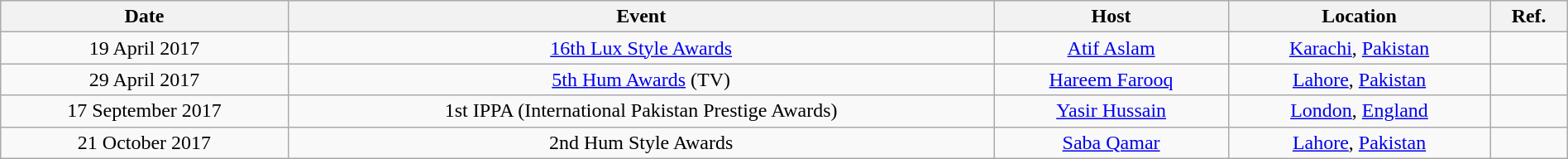<table class="wikitable sortable" style="text-align: center; width: 100%; margin: 1em auto 1em auto;">
<tr>
<th>Date</th>
<th>Event</th>
<th>Host</th>
<th>Location</th>
<th>Ref.</th>
</tr>
<tr>
<td>19 April 2017</td>
<td><a href='#'>16th Lux Style Awards</a></td>
<td><a href='#'>Atif Aslam</a></td>
<td><a href='#'>Karachi</a>, <a href='#'>Pakistan</a></td>
<td></td>
</tr>
<tr>
<td>29 April 2017</td>
<td><a href='#'>5th Hum Awards</a> (TV)</td>
<td><a href='#'>Hareem Farooq</a></td>
<td><a href='#'>Lahore</a>, <a href='#'>Pakistan</a></td>
<td></td>
</tr>
<tr>
<td>17 September 2017</td>
<td>1st IPPA (International Pakistan Prestige Awards)</td>
<td><a href='#'>Yasir Hussain</a></td>
<td><a href='#'>London</a>, <a href='#'>England</a></td>
<td></td>
</tr>
<tr>
<td>21 October 2017</td>
<td>2nd Hum Style Awards</td>
<td><a href='#'>Saba Qamar</a></td>
<td><a href='#'>Lahore</a>, <a href='#'>Pakistan</a></td>
<td></td>
</tr>
</table>
